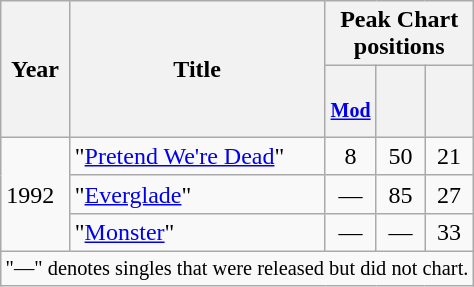<table class="wikitable"  style="text-align:center">
<tr>
<th rowspan="2">Year</th>
<th rowspan="2">Title</th>
<th colspan="3">Peak Chart positions</th>
</tr>
<tr>
<th width=25px><br><sup><a href='#'>Mod</a></sup></th>
<th width=25px> </th>
<th width=25px> </th>
</tr>
<tr>
<td rowspan="3" align="left">1992</td>
<td align="left">"<a href='#'>Pretend We're Dead</a>"</td>
<td>8</td>
<td>50</td>
<td>21</td>
</tr>
<tr>
<td align="left">"<a href='#'>Everglade</a>"</td>
<td>—</td>
<td>85</td>
<td>27</td>
</tr>
<tr>
<td align="left">"<a href='#'>Monster</a>"</td>
<td>—</td>
<td>—</td>
<td>33</td>
</tr>
<tr>
<td colspan="5" style="font-size:85%">"—" denotes singles that were released but did not chart.</td>
</tr>
</table>
